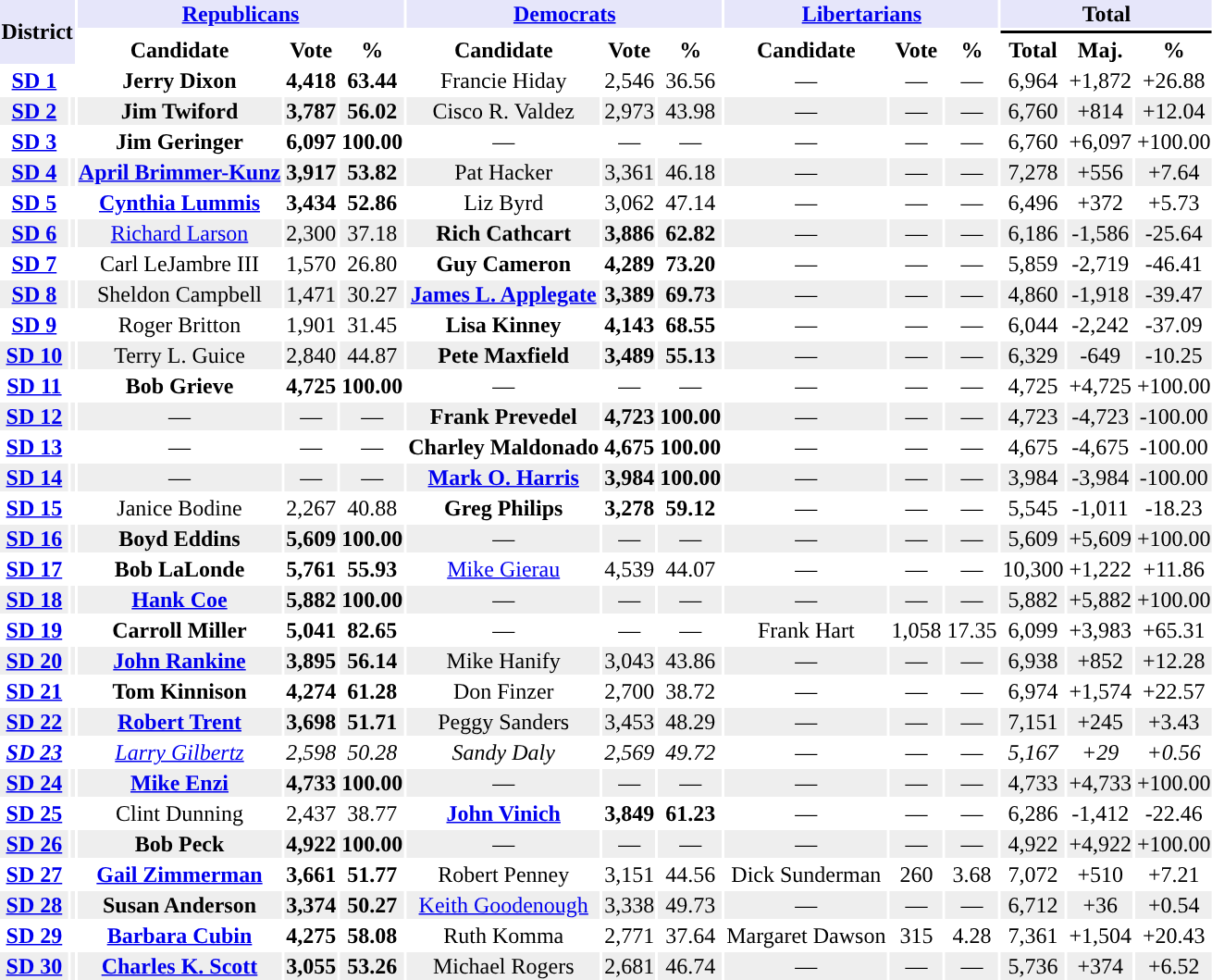<table class="toccolours sortable" style="text-align:center;">
<tr style="background:lavender">
<th rowspan="3" colspan="2">District</th>
<th colspan=3><a href='#'>Republicans</a></th>
<th colspan=3><a href='#'>Democrats</a></th>
<th colspan=3><a href='#'>Libertarians</a></th>
<th colspan=3>Total</th>
</tr>
<tr>
<th colspan=3 style="background-color:"></th>
<th colspan=3 style="background-color:"></th>
<th colspan=3 style="background-color:"></th>
<th colspan=3 style="background-color:#000000"></th>
</tr>
<tr>
<th align="center">Candidate</th>
<th align="center">Vote</th>
<th align="center">%</th>
<th align="center">Candidate</th>
<th align="center">Vote</th>
<th align="center">%</th>
<th align="center">Candidate</th>
<th align="center">Vote</th>
<th align="center">%</th>
<th align="center">Total</th>
<th align="center">Maj.</th>
<th align="center">%</th>
</tr>
<tr>
<th><a href='#'>SD 1</a></th>
<td style="background-color:"></td>
<td><strong>Jerry Dixon</strong></td>
<td><strong>4,418</strong></td>
<td><strong>63.44</strong></td>
<td>Francie Hiday</td>
<td>2,546</td>
<td>36.56</td>
<td>—</td>
<td>—</td>
<td>—</td>
<td>6,964</td>
<td>+1,872</td>
<td>+26.88</td>
</tr>
<tr style="background:#EEEEEE;">
<th><a href='#'>SD 2</a></th>
<td style="background-color:"></td>
<td><strong>Jim Twiford</strong></td>
<td><strong>3,787</strong></td>
<td><strong>56.02</strong></td>
<td>Cisco R. Valdez</td>
<td>2,973</td>
<td>43.98</td>
<td>—</td>
<td>—</td>
<td>—</td>
<td>6,760</td>
<td>+814</td>
<td>+12.04</td>
</tr>
<tr>
<th><a href='#'>SD 3</a></th>
<td style="background-color:"></td>
<td><strong>Jim Geringer</strong></td>
<td><strong>6,097</strong></td>
<td><strong>100.00</strong></td>
<td>—</td>
<td>—</td>
<td>—</td>
<td>—</td>
<td>—</td>
<td>—</td>
<td>6,760</td>
<td>+6,097</td>
<td>+100.00</td>
</tr>
<tr style="background:#EEEEEE;">
<th><a href='#'>SD 4</a></th>
<td style="background-color:"></td>
<td><strong><a href='#'>April Brimmer-Kunz</a></strong></td>
<td><strong>3,917</strong></td>
<td><strong>53.82</strong></td>
<td>Pat Hacker</td>
<td>3,361</td>
<td>46.18</td>
<td>—</td>
<td>—</td>
<td>—</td>
<td>7,278</td>
<td>+556</td>
<td>+7.64</td>
</tr>
<tr>
<th><a href='#'>SD 5</a></th>
<td style="background-color:"></td>
<td><strong><a href='#'>Cynthia Lummis</a></strong></td>
<td><strong>3,434</strong></td>
<td><strong>52.86</strong></td>
<td>Liz Byrd</td>
<td>3,062</td>
<td>47.14</td>
<td>—</td>
<td>—</td>
<td>—</td>
<td>6,496</td>
<td>+372</td>
<td>+5.73</td>
</tr>
<tr style="background:#EEEEEE;">
<th><a href='#'>SD 6</a></th>
<td style="background-color:"></td>
<td><a href='#'>Richard Larson</a></td>
<td>2,300</td>
<td>37.18</td>
<td><strong>Rich Cathcart</strong></td>
<td><strong>3,886</strong></td>
<td><strong>62.82</strong></td>
<td>—</td>
<td>—</td>
<td>—</td>
<td>6,186</td>
<td>-1,586</td>
<td>-25.64</td>
</tr>
<tr>
<th><a href='#'>SD 7</a></th>
<td style="background-color:"></td>
<td>Carl LeJambre III</td>
<td>1,570</td>
<td>26.80</td>
<td><strong>Guy Cameron</strong></td>
<td><strong>4,289</strong></td>
<td><strong>73.20</strong></td>
<td>—</td>
<td>—</td>
<td>—</td>
<td>5,859</td>
<td>-2,719</td>
<td>-46.41</td>
</tr>
<tr style="background:#EEEEEE;">
<th><a href='#'>SD 8</a></th>
<td style="background-color:"></td>
<td>Sheldon Campbell</td>
<td>1,471</td>
<td>30.27</td>
<td><strong><a href='#'>James L. Applegate</a></strong></td>
<td><strong>3,389</strong></td>
<td><strong>69.73</strong></td>
<td>—</td>
<td>—</td>
<td>—</td>
<td>4,860</td>
<td>-1,918</td>
<td>-39.47</td>
</tr>
<tr>
<th><a href='#'>SD 9</a></th>
<td style="background-color:"></td>
<td>Roger Britton</td>
<td>1,901</td>
<td>31.45</td>
<td><strong>Lisa Kinney</strong></td>
<td><strong>4,143</strong></td>
<td><strong>68.55</strong></td>
<td>—</td>
<td>—</td>
<td>—</td>
<td>6,044</td>
<td>-2,242</td>
<td>-37.09</td>
</tr>
<tr style="background:#EEEEEE;">
<th><a href='#'>SD 10</a></th>
<td style="background-color:"></td>
<td>Terry L. Guice</td>
<td>2,840</td>
<td>44.87</td>
<td><strong>Pete Maxfield</strong></td>
<td><strong>3,489</strong></td>
<td><strong>55.13</strong></td>
<td>—</td>
<td>—</td>
<td>—</td>
<td>6,329</td>
<td>-649</td>
<td>-10.25</td>
</tr>
<tr>
<th><a href='#'>SD 11</a></th>
<td style="background-color:"></td>
<td><strong>Bob Grieve</strong></td>
<td><strong>4,725</strong></td>
<td><strong>100.00</strong></td>
<td>—</td>
<td>—</td>
<td>—</td>
<td>—</td>
<td>—</td>
<td>—</td>
<td>4,725</td>
<td>+4,725</td>
<td>+100.00</td>
</tr>
<tr style="background:#EEEEEE;">
<th><a href='#'>SD 12</a></th>
<td style="background-color:"></td>
<td>—</td>
<td>—</td>
<td>—</td>
<td><strong>Frank Prevedel</strong></td>
<td><strong>4,723</strong></td>
<td><strong>100.00</strong></td>
<td>—</td>
<td>—</td>
<td>—</td>
<td>4,723</td>
<td>-4,723</td>
<td>-100.00</td>
</tr>
<tr>
<th><a href='#'>SD 13</a></th>
<td style="background-color:"></td>
<td>—</td>
<td>—</td>
<td>—</td>
<td><strong>Charley Maldonado</strong></td>
<td><strong>4,675</strong></td>
<td><strong>100.00</strong></td>
<td>—</td>
<td>—</td>
<td>—</td>
<td>4,675</td>
<td>-4,675</td>
<td>-100.00</td>
</tr>
<tr style="background:#EEEEEE;">
<th><a href='#'>SD 14</a></th>
<td style="background-color:"></td>
<td>—</td>
<td>—</td>
<td>—</td>
<td><strong><a href='#'>Mark O. Harris</a></strong></td>
<td><strong>3,984</strong></td>
<td><strong>100.00</strong></td>
<td>—</td>
<td>—</td>
<td>—</td>
<td>3,984</td>
<td>-3,984</td>
<td>-100.00</td>
</tr>
<tr>
<th><a href='#'>SD 15</a></th>
<td style="background-color:"></td>
<td>Janice Bodine</td>
<td>2,267</td>
<td>40.88</td>
<td><strong>Greg Philips</strong></td>
<td><strong>3,278</strong></td>
<td><strong>59.12</strong></td>
<td>—</td>
<td>—</td>
<td>—</td>
<td>5,545</td>
<td>-1,011</td>
<td>-18.23</td>
</tr>
<tr style="background:#EEEEEE;">
<th><a href='#'>SD 16</a></th>
<td style="background-color:"></td>
<td><strong>Boyd Eddins</strong></td>
<td><strong>5,609</strong></td>
<td><strong>100.00</strong></td>
<td>—</td>
<td>—</td>
<td>—</td>
<td>—</td>
<td>—</td>
<td>—</td>
<td>5,609</td>
<td>+5,609</td>
<td>+100.00</td>
</tr>
<tr>
<th><a href='#'>SD 17</a></th>
<td style="background-color:"></td>
<td><strong>Bob LaLonde</strong></td>
<td><strong> 5,761</strong></td>
<td><strong>55.93</strong></td>
<td><a href='#'>Mike Gierau</a></td>
<td>4,539</td>
<td>44.07</td>
<td>—</td>
<td>—</td>
<td>—</td>
<td>10,300</td>
<td>+1,222</td>
<td>+11.86</td>
</tr>
<tr style="background:#EEEEEE;">
<th><a href='#'>SD 18</a></th>
<td style="background-color:"></td>
<td><strong><a href='#'>Hank Coe</a></strong></td>
<td><strong>5,882</strong></td>
<td><strong>100.00</strong></td>
<td>—</td>
<td>—</td>
<td>—</td>
<td>—</td>
<td>—</td>
<td>—</td>
<td>5,882</td>
<td>+5,882</td>
<td>+100.00</td>
</tr>
<tr>
<th><a href='#'>SD 19</a></th>
<td style="background-color:"></td>
<td><strong>Carroll Miller</strong></td>
<td><strong> 5,041</strong></td>
<td><strong>82.65</strong></td>
<td>—</td>
<td>—</td>
<td>—</td>
<td>Frank Hart</td>
<td>1,058</td>
<td>17.35</td>
<td>6,099</td>
<td>+3,983</td>
<td>+65.31</td>
</tr>
<tr style="background:#EEEEEE;">
<th><a href='#'>SD 20</a></th>
<td style="background-color:"></td>
<td><strong><a href='#'>John Rankine</a></strong></td>
<td><strong>3,895</strong></td>
<td><strong>56.14</strong></td>
<td>Mike Hanify</td>
<td>3,043</td>
<td>43.86</td>
<td>—</td>
<td>—</td>
<td>—</td>
<td>6,938</td>
<td>+852</td>
<td>+12.28</td>
</tr>
<tr>
<th><a href='#'>SD 21</a></th>
<td style="background-color:"></td>
<td><strong>Tom Kinnison</strong></td>
<td><strong>4,274</strong></td>
<td><strong>61.28</strong></td>
<td>Don Finzer</td>
<td>2,700</td>
<td>38.72</td>
<td>—</td>
<td>—</td>
<td>—</td>
<td>6,974</td>
<td>+1,574</td>
<td>+22.57</td>
</tr>
<tr style="background:#EEEEEE;">
<th><a href='#'>SD 22</a></th>
<td style="background-color:"></td>
<td><strong><a href='#'>Robert Trent</a></strong></td>
<td><strong>3,698</strong></td>
<td><strong>51.71</strong></td>
<td>Peggy Sanders</td>
<td>3,453</td>
<td>48.29</td>
<td>—</td>
<td>—</td>
<td>—</td>
<td>7,151</td>
<td>+245</td>
<td>+3.43</td>
</tr>
<tr>
<th><em><a href='#'>SD 23</a></em></th>
<td style="background-color:"></td>
<td><em><a href='#'>Larry Gilbertz</a></em></td>
<td><em>2,598</em></td>
<td><em>50.28</em></td>
<td><em>Sandy Daly</em></td>
<td><em>2,569</em></td>
<td><em>49.72</em></td>
<td>—</td>
<td>—</td>
<td>—</td>
<td><em>5,167</em></td>
<td><em>+29</em></td>
<td><em>+0.56</em></td>
</tr>
<tr style="background:#EEEEEE;">
<th><a href='#'>SD 24</a></th>
<td style="background-color:"></td>
<td><strong><a href='#'>Mike Enzi</a></strong></td>
<td><strong>4,733</strong></td>
<td><strong>100.00</strong></td>
<td>—</td>
<td>—</td>
<td>—</td>
<td>—</td>
<td>—</td>
<td>—</td>
<td>4,733</td>
<td>+4,733</td>
<td>+100.00</td>
</tr>
<tr>
<th><a href='#'>SD 25</a></th>
<td style="background-color:"></td>
<td>Clint Dunning</td>
<td>2,437</td>
<td>38.77</td>
<td><strong><a href='#'>John Vinich</a></strong></td>
<td><strong>3,849</strong></td>
<td><strong>61.23</strong></td>
<td>—</td>
<td>—</td>
<td>—</td>
<td>6,286</td>
<td>-1,412</td>
<td>-22.46</td>
</tr>
<tr style="background:#EEEEEE;">
<th><a href='#'>SD 26</a></th>
<td style="background-color:"></td>
<td><strong>Bob Peck</strong></td>
<td><strong>4,922</strong></td>
<td><strong>100.00</strong></td>
<td>—</td>
<td>—</td>
<td>—</td>
<td>—</td>
<td>—</td>
<td>—</td>
<td>4,922</td>
<td>+4,922</td>
<td>+100.00</td>
</tr>
<tr>
<th><a href='#'>SD 27</a></th>
<td style="background-color:"></td>
<td><strong><a href='#'>Gail Zimmerman</a></strong></td>
<td><strong>3,661</strong></td>
<td><strong>51.77</strong></td>
<td>Robert Penney</td>
<td>3,151</td>
<td>44.56</td>
<td>Dick Sunderman</td>
<td>260</td>
<td>3.68</td>
<td>7,072</td>
<td>+510</td>
<td>+7.21</td>
</tr>
<tr style="background:#EEEEEE;">
<th><a href='#'>SD 28</a></th>
<td style="background-color:"></td>
<td><strong>Susan Anderson</strong></td>
<td><strong>3,374</strong></td>
<td><strong>50.27</strong></td>
<td><a href='#'>Keith Goodenough</a></td>
<td>3,338</td>
<td>49.73</td>
<td>—</td>
<td>—</td>
<td>—</td>
<td>6,712</td>
<td>+36</td>
<td>+0.54</td>
</tr>
<tr>
<th><a href='#'>SD 29</a></th>
<td style="background-color:"></td>
<td><strong><a href='#'>Barbara Cubin</a></strong></td>
<td><strong>4,275</strong></td>
<td><strong>58.08</strong></td>
<td>Ruth Komma</td>
<td>2,771</td>
<td>37.64</td>
<td>Margaret Dawson</td>
<td>315</td>
<td>4.28</td>
<td>7,361</td>
<td>+1,504</td>
<td>+20.43</td>
</tr>
<tr style="background:#EEEEEE;">
<th><a href='#'>SD 30</a></th>
<td style="background-color:"></td>
<td><strong><a href='#'>Charles K. Scott</a></strong></td>
<td><strong>3,055</strong></td>
<td><strong>53.26</strong></td>
<td>Michael Rogers</td>
<td>2,681</td>
<td>46.74</td>
<td>—</td>
<td>—</td>
<td>—</td>
<td>5,736</td>
<td>+374</td>
<td>+6.52</td>
</tr>
<tr>
</tr>
</table>
